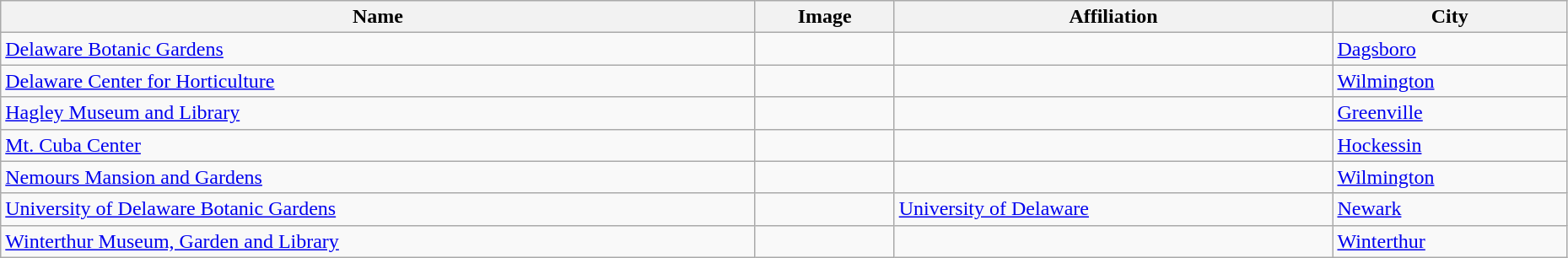<table class="wikitable" style="width:98%">
<tr>
<th>Name</th>
<th>Image</th>
<th>Affiliation</th>
<th>City</th>
</tr>
<tr>
<td><a href='#'>Delaware Botanic Gardens</a></td>
<td><br></td>
<td></td>
<td><a href='#'>Dagsboro</a></td>
</tr>
<tr>
<td><a href='#'>Delaware Center for Horticulture</a></td>
<td></td>
<td></td>
<td><a href='#'>Wilmington</a></td>
</tr>
<tr>
<td><a href='#'>Hagley Museum and Library</a></td>
<td></td>
<td></td>
<td><a href='#'>Greenville</a></td>
</tr>
<tr>
<td><a href='#'>Mt. Cuba Center</a></td>
<td></td>
<td></td>
<td><a href='#'>Hockessin</a></td>
</tr>
<tr>
<td><a href='#'>Nemours Mansion and Gardens</a></td>
<td></td>
<td></td>
<td><a href='#'>Wilmington</a></td>
</tr>
<tr>
<td><a href='#'>University of Delaware Botanic Gardens</a></td>
<td></td>
<td><a href='#'>University of Delaware</a></td>
<td><a href='#'>Newark</a></td>
</tr>
<tr>
<td><a href='#'>Winterthur Museum, Garden and Library</a></td>
<td></td>
<td></td>
<td><a href='#'>Winterthur</a></td>
</tr>
</table>
